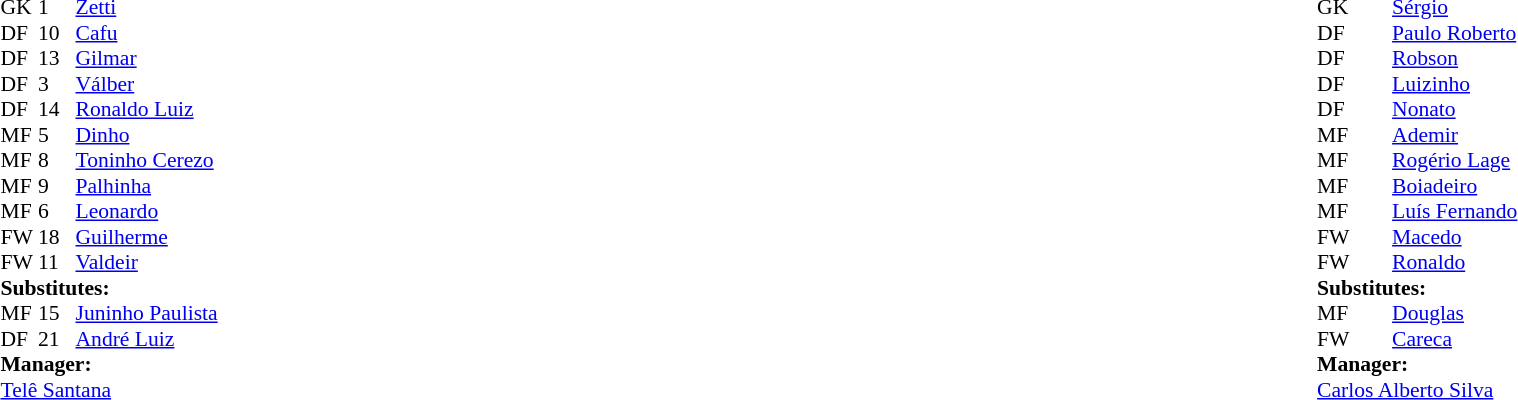<table width="100%">
<tr>
<td valign="top" width="50%"><br><table style="font-size: 90%" cellspacing="0" cellpadding="0">
<tr>
<td colspan="4"></td>
</tr>
<tr>
<th width=25></th>
<th width=25></th>
</tr>
<tr>
<td>GK</td>
<td>1</td>
<td> <a href='#'>Zetti</a></td>
</tr>
<tr>
<td>DF</td>
<td>10</td>
<td> <a href='#'>Cafu</a></td>
</tr>
<tr>
<td>DF</td>
<td>13</td>
<td> <a href='#'>Gilmar</a></td>
<td></td>
<td></td>
</tr>
<tr>
<td>DF</td>
<td>3</td>
<td> <a href='#'>Válber</a></td>
</tr>
<tr>
<td>DF</td>
<td>14</td>
<td> <a href='#'>Ronaldo Luiz</a></td>
</tr>
<tr>
<td>MF</td>
<td>5</td>
<td> <a href='#'>Dinho</a></td>
<td></td>
<td></td>
</tr>
<tr>
<td>MF</td>
<td>8</td>
<td> <a href='#'>Toninho Cerezo</a></td>
</tr>
<tr>
<td>MF</td>
<td>9</td>
<td> <a href='#'>Palhinha</a></td>
<td></td>
<td></td>
</tr>
<tr>
<td>MF</td>
<td>6</td>
<td> <a href='#'>Leonardo</a></td>
<td></td>
<td></td>
</tr>
<tr>
<td>FW</td>
<td>18</td>
<td> <a href='#'>Guilherme</a></td>
<td></td>
<td></td>
</tr>
<tr>
<td>FW</td>
<td>11</td>
<td> <a href='#'>Valdeir</a></td>
</tr>
<tr>
<td colspan=3><strong>Substitutes:</strong></td>
</tr>
<tr>
<td>MF</td>
<td>15</td>
<td> <a href='#'>Juninho Paulista</a></td>
<td></td>
<td></td>
</tr>
<tr>
<td>DF</td>
<td>21</td>
<td> <a href='#'>André Luiz</a></td>
<td></td>
<td></td>
</tr>
<tr>
<td colspan=3><strong>Manager:</strong></td>
</tr>
<tr>
<td colspan=4> <a href='#'>Telê Santana</a></td>
</tr>
</table>
</td>
<td><br><table style="font-size: 90%" cellspacing="0" cellpadding="0" align=center>
<tr>
<td colspan="4"></td>
</tr>
<tr>
<th width=25></th>
<th width=25></th>
</tr>
<tr>
<td>GK</td>
<td></td>
<td> <a href='#'>Sérgio</a></td>
</tr>
<tr>
<td>DF</td>
<td></td>
<td> <a href='#'>Paulo Roberto</a></td>
</tr>
<tr>
<td>DF</td>
<td></td>
<td> <a href='#'>Robson</a></td>
<td></td>
<td></td>
</tr>
<tr>
<td>DF</td>
<td></td>
<td> <a href='#'>Luizinho</a></td>
</tr>
<tr>
<td>DF</td>
<td></td>
<td> <a href='#'>Nonato</a></td>
</tr>
<tr>
<td>MF</td>
<td></td>
<td> <a href='#'>Ademir</a></td>
<td></td>
<td></td>
</tr>
<tr>
<td>MF</td>
<td></td>
<td> <a href='#'>Rogério Lage</a></td>
<td></td>
<td></td>
</tr>
<tr>
<td>MF</td>
<td></td>
<td> <a href='#'>Boiadeiro</a></td>
</tr>
<tr>
<td>MF</td>
<td></td>
<td> <a href='#'>Luís Fernando</a></td>
</tr>
<tr>
<td>FW</td>
<td></td>
<td> <a href='#'>Macedo</a></td>
<td></td>
<td></td>
</tr>
<tr>
<td>FW</td>
<td></td>
<td> <a href='#'>Ronaldo</a></td>
</tr>
<tr>
<td colspan=3><strong>Substitutes:</strong></td>
</tr>
<tr>
<td>MF</td>
<td></td>
<td> <a href='#'>Douglas</a></td>
<td></td>
<td></td>
</tr>
<tr>
<td>FW</td>
<td></td>
<td> <a href='#'>Careca</a></td>
<td></td>
<td></td>
</tr>
<tr>
<td colspan=3><strong>Manager:</strong></td>
</tr>
<tr>
<td colspan=4> <a href='#'>Carlos Alberto Silva</a></td>
</tr>
</table>
</td>
</tr>
</table>
